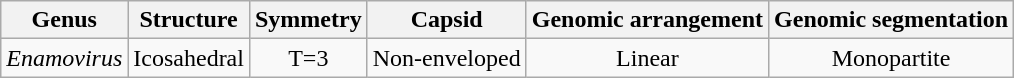<table class="wikitable sortable" style="text-align:center">
<tr>
<th>Genus</th>
<th>Structure</th>
<th>Symmetry</th>
<th>Capsid</th>
<th>Genomic arrangement</th>
<th>Genomic segmentation</th>
</tr>
<tr>
<td><em>Enamovirus</em></td>
<td>Icosahedral</td>
<td>T=3</td>
<td>Non-enveloped</td>
<td>Linear</td>
<td>Monopartite</td>
</tr>
</table>
